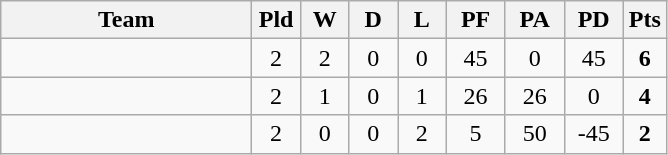<table class="wikitable" style="text-align:center;">
<tr>
<th width="160">Team</th>
<th width="25">Pld</th>
<th width="25">W</th>
<th width="25">D</th>
<th width="25">L</th>
<th width="32">PF</th>
<th width="32">PA</th>
<th width="32">PD</th>
<th>Pts</th>
</tr>
<tr>
<td align="left"></td>
<td>2</td>
<td>2</td>
<td>0</td>
<td>0</td>
<td>45</td>
<td>0</td>
<td>45</td>
<td><strong>6</strong></td>
</tr>
<tr>
<td align="left"></td>
<td>2</td>
<td>1</td>
<td>0</td>
<td>1</td>
<td>26</td>
<td>26</td>
<td>0</td>
<td><strong>4</strong></td>
</tr>
<tr>
<td align="left"></td>
<td>2</td>
<td>0</td>
<td>0</td>
<td>2</td>
<td>5</td>
<td>50</td>
<td>-45</td>
<td><strong>2</strong></td>
</tr>
</table>
